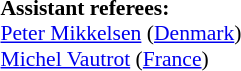<table width=50% style="font-size: 90%">
<tr>
<td><br><strong>Assistant referees:</strong>
<br><a href='#'>Peter Mikkelsen</a> (<a href='#'>Denmark</a>)
<br><a href='#'>Michel Vautrot</a> (<a href='#'>France</a>)</td>
</tr>
</table>
